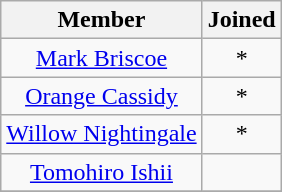<table class="wikitable sortable" style="text-align:center;">
<tr>
<th>Member</th>
<th>Joined</th>
</tr>
<tr>
<td><a href='#'>Mark Briscoe</a></td>
<td>*</td>
</tr>
<tr>
<td><a href='#'>Orange Cassidy</a></td>
<td>*</td>
</tr>
<tr>
<td><a href='#'>Willow Nightingale</a></td>
<td>*</td>
</tr>
<tr>
<td><a href='#'>Tomohiro Ishii</a></td>
<td></td>
</tr>
<tr>
</tr>
</table>
